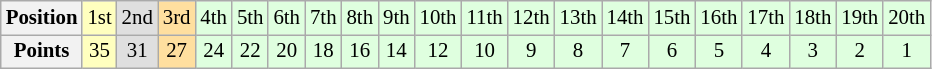<table class="wikitable" style="font-size:87%; text-align: center">
<tr>
<th>Position</th>
<td style="background:#FFFFBF;">1st</td>
<td style="background:#DFDFDF;">2nd</td>
<td style="background:#FFDF9F;">3rd</td>
<td style="background:#DFFFDF;">4th</td>
<td style="background:#DFFFDF;">5th</td>
<td style="background:#DFFFDF;">6th</td>
<td style="background:#DFFFDF;">7th</td>
<td style="background:#DFFFDF;">8th</td>
<td style="background:#DFFFDF;">9th</td>
<td style="background:#DFFFDF;">10th</td>
<td style="background:#DFFFDF;">11th</td>
<td style="background:#DFFFDF;">12th</td>
<td style="background:#DFFFDF;">13th</td>
<td style="background:#DFFFDF;">14th</td>
<td style="background:#DFFFDF;">15th</td>
<td style="background:#DFFFDF;">16th</td>
<td style="background:#DFFFDF;">17th</td>
<td style="background:#DFFFDF;">18th</td>
<td style="background:#DFFFDF;">19th</td>
<td style="background:#DFFFDF;">20th</td>
</tr>
<tr>
<th>Points</th>
<td style="background:#FFFFBF;">35</td>
<td style="background:#DFDFDF;">31</td>
<td style="background:#FFDF9F;">27</td>
<td style="background:#DFFFDF;">24</td>
<td style="background:#DFFFDF;">22</td>
<td style="background:#DFFFDF;">20</td>
<td style="background:#DFFFDF;">18</td>
<td style="background:#DFFFDF;">16</td>
<td style="background:#DFFFDF;">14</td>
<td style="background:#DFFFDF;">12</td>
<td style="background:#DFFFDF;">10</td>
<td style="background:#DFFFDF;">9</td>
<td style="background:#DFFFDF;">8</td>
<td style="background:#DFFFDF;">7</td>
<td style="background:#DFFFDF;">6</td>
<td style="background:#DFFFDF;">5</td>
<td style="background:#DFFFDF;">4</td>
<td style="background:#DFFFDF;">3</td>
<td style="background:#DFFFDF;">2</td>
<td style="background:#DFFFDF;">1</td>
</tr>
</table>
